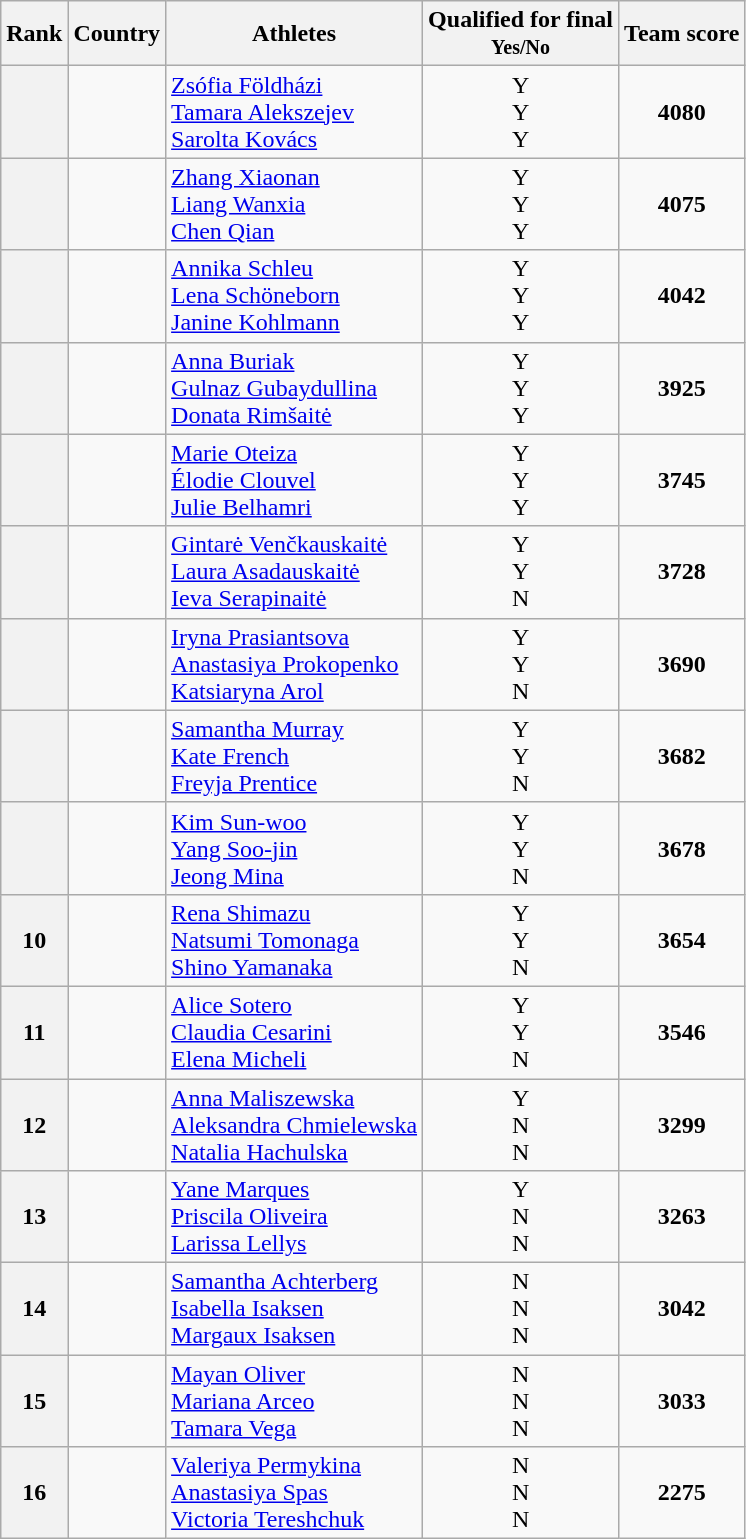<table class="wikitable sortable" style="text-align:center;">
<tr>
<th>Rank</th>
<th>Country</th>
<th>Athletes</th>
<th>Qualified for final<br><small>Yes/No</small></th>
<th>Team score</th>
</tr>
<tr>
<th></th>
<td align=left></td>
<td align=left><a href='#'>Zsófia Földházi</a><br><a href='#'>Tamara Alekszejev</a><br><a href='#'>Sarolta Kovács</a></td>
<td>Y<br>Y<br>Y</td>
<td><strong>4080</strong></td>
</tr>
<tr>
<th></th>
<td align=left></td>
<td align=left><a href='#'>Zhang Xiaonan</a><br><a href='#'>Liang Wanxia</a><br><a href='#'>Chen Qian</a></td>
<td>Y<br>Y<br>Y</td>
<td><strong>4075</strong></td>
</tr>
<tr>
<th></th>
<td align=left></td>
<td align=left><a href='#'>Annika Schleu</a><br><a href='#'>Lena Schöneborn</a><br><a href='#'>Janine Kohlmann</a></td>
<td>Y<br>Y<br>Y</td>
<td><strong>4042</strong></td>
</tr>
<tr>
<th></th>
<td align=left></td>
<td align=left><a href='#'>Anna Buriak</a><br><a href='#'>Gulnaz Gubaydullina</a><br><a href='#'>Donata Rimšaitė</a></td>
<td>Y<br>Y<br>Y</td>
<td><strong>3925</strong></td>
</tr>
<tr>
<th></th>
<td align=left></td>
<td align=left><a href='#'>Marie Oteiza</a><br><a href='#'>Élodie Clouvel</a><br><a href='#'>Julie Belhamri</a></td>
<td>Y<br>Y<br>Y</td>
<td><strong>3745</strong></td>
</tr>
<tr>
<th></th>
<td align=left></td>
<td align=left><a href='#'>Gintarė Venčkauskaitė</a><br><a href='#'>Laura Asadauskaitė</a><br><a href='#'>Ieva Serapinaitė</a></td>
<td>Y<br>Y<br>N</td>
<td><strong>3728</strong></td>
</tr>
<tr>
<th></th>
<td align=left></td>
<td align=left><a href='#'>Iryna Prasiantsova</a><br><a href='#'>Anastasiya Prokopenko</a><br><a href='#'>Katsiaryna Arol</a></td>
<td>Y<br>Y<br>N</td>
<td><strong>3690</strong></td>
</tr>
<tr>
<th></th>
<td align=left></td>
<td align=left><a href='#'>Samantha Murray</a><br><a href='#'>Kate French</a><br><a href='#'>Freyja Prentice</a></td>
<td>Y<br>Y<br>N</td>
<td><strong>3682</strong></td>
</tr>
<tr>
<th></th>
<td align=left></td>
<td align=left><a href='#'>Kim Sun-woo</a><br><a href='#'>Yang Soo-jin</a><br><a href='#'>Jeong Mina</a></td>
<td>Y<br>Y<br>N</td>
<td><strong>3678</strong></td>
</tr>
<tr>
<th>10</th>
<td align=left></td>
<td align=left><a href='#'>Rena Shimazu</a><br><a href='#'>Natsumi Tomonaga</a><br><a href='#'>Shino Yamanaka</a></td>
<td>Y<br>Y<br>N</td>
<td><strong>3654</strong></td>
</tr>
<tr>
<th>11</th>
<td align=left></td>
<td align=left><a href='#'>Alice Sotero</a><br><a href='#'>Claudia Cesarini</a><br><a href='#'>Elena Micheli</a></td>
<td>Y<br>Y<br>N</td>
<td><strong>3546</strong></td>
</tr>
<tr>
<th>12</th>
<td align=left></td>
<td align=left><a href='#'>Anna Maliszewska</a><br><a href='#'>Aleksandra Chmielewska</a><br><a href='#'>Natalia Hachulska</a></td>
<td>Y<br>N<br>N</td>
<td><strong>3299</strong></td>
</tr>
<tr>
<th>13</th>
<td align=left></td>
<td align=left><a href='#'>Yane Marques</a><br><a href='#'>Priscila Oliveira</a><br><a href='#'>Larissa Lellys</a></td>
<td>Y<br>N<br>N</td>
<td><strong>3263</strong></td>
</tr>
<tr>
<th>14</th>
<td align=left></td>
<td align=left><a href='#'>Samantha Achterberg</a><br><a href='#'>Isabella Isaksen</a><br><a href='#'>Margaux Isaksen</a></td>
<td>N<br>N<br>N</td>
<td><strong>3042</strong></td>
</tr>
<tr>
<th>15</th>
<td align=left></td>
<td align=left><a href='#'>Mayan Oliver</a><br><a href='#'>Mariana Arceo</a><br><a href='#'>Tamara Vega</a></td>
<td>N<br>N<br>N</td>
<td><strong>3033</strong></td>
</tr>
<tr>
<th>16</th>
<td align=left></td>
<td align=left><a href='#'>Valeriya Permykina</a><br><a href='#'>Anastasiya Spas</a><br><a href='#'>Victoria Tereshchuk</a></td>
<td>N<br>N<br>N</td>
<td><strong>2275</strong></td>
</tr>
</table>
